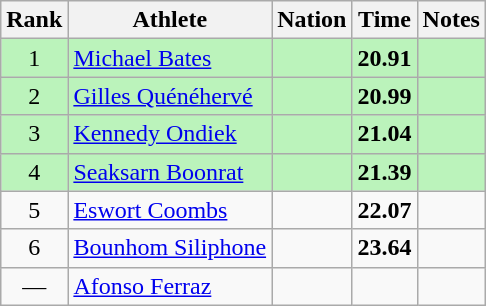<table class="wikitable sortable" style="text-align:center">
<tr>
<th>Rank</th>
<th>Athlete</th>
<th>Nation</th>
<th>Time</th>
<th>Notes</th>
</tr>
<tr style="background:#bbf3bb;">
<td>1</td>
<td align=left><a href='#'>Michael Bates</a></td>
<td align=left></td>
<td><strong>20.91</strong></td>
<td></td>
</tr>
<tr style="background:#bbf3bb;">
<td>2</td>
<td align=left><a href='#'>Gilles Quénéhervé</a></td>
<td align=left></td>
<td><strong>20.99</strong></td>
<td></td>
</tr>
<tr style="background:#bbf3bb;">
<td>3</td>
<td align=left><a href='#'>Kennedy Ondiek</a></td>
<td align=left></td>
<td><strong>21.04</strong></td>
<td></td>
</tr>
<tr style="background:#bbf3bb;">
<td>4</td>
<td align=left><a href='#'>Seaksarn Boonrat</a></td>
<td align=left></td>
<td><strong>21.39</strong></td>
<td></td>
</tr>
<tr>
<td>5</td>
<td align=left><a href='#'>Eswort Coombs</a></td>
<td align=left></td>
<td><strong>22.07</strong></td>
<td></td>
</tr>
<tr>
<td>6</td>
<td align=left><a href='#'>Bounhom Siliphone</a></td>
<td align=left></td>
<td><strong>23.64</strong></td>
<td></td>
</tr>
<tr>
<td data-sort-value=7>—</td>
<td align=left><a href='#'>Afonso Ferraz</a></td>
<td align=left></td>
<td data-sort-value=99.99></td>
<td></td>
</tr>
</table>
